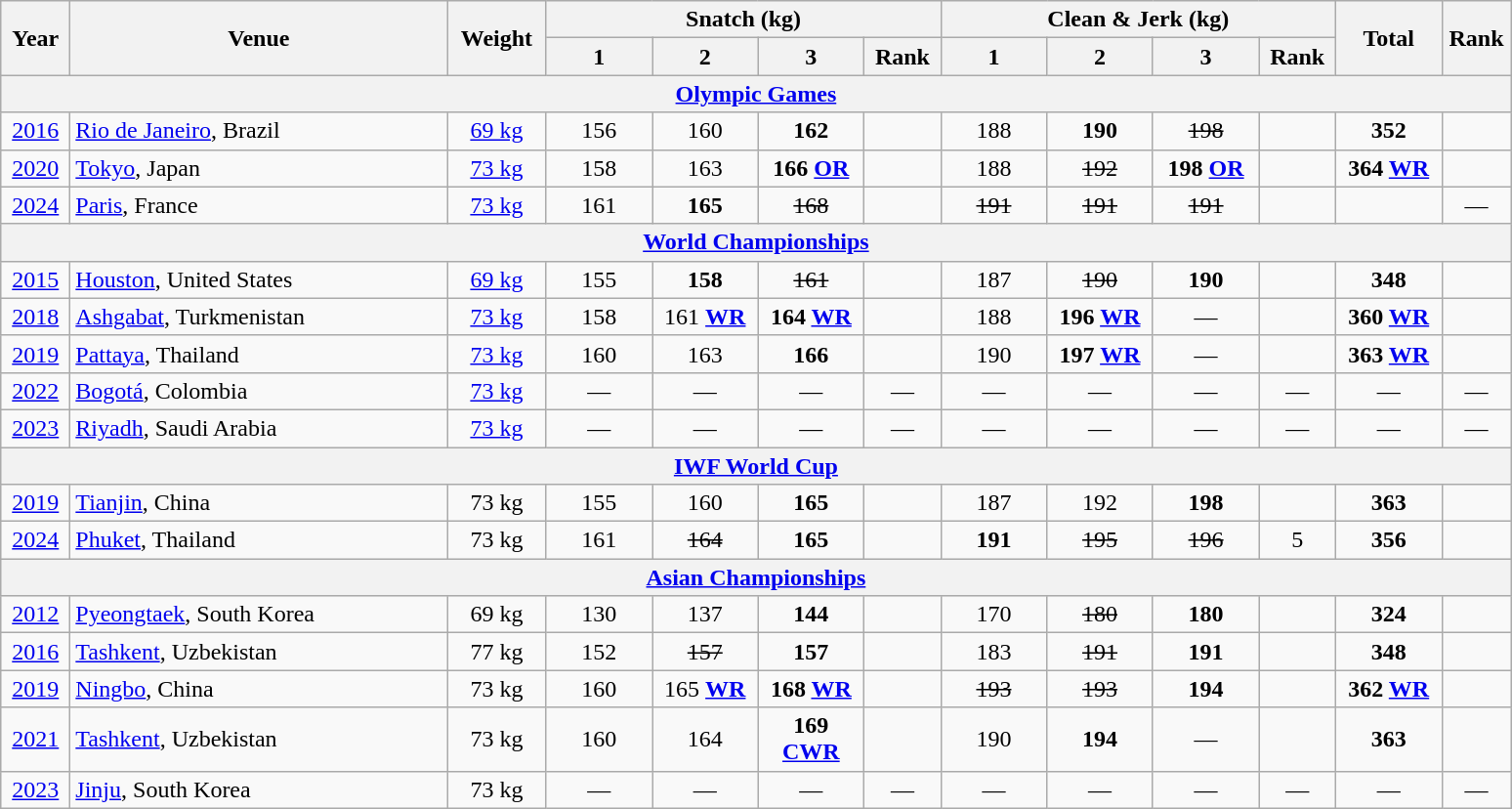<table class="wikitable" style="text-align:center;">
<tr>
<th rowspan=2 width=40>Year</th>
<th rowspan=2 width=250>Venue</th>
<th rowspan=2 width=60>Weight</th>
<th colspan=4>Snatch (kg)</th>
<th colspan=4>Clean & Jerk (kg)</th>
<th rowspan=2 width=65>Total</th>
<th rowspan=2 width=40>Rank</th>
</tr>
<tr>
<th width=65>1</th>
<th width=65>2</th>
<th width=65>3</th>
<th width=45>Rank</th>
<th width=65>1</th>
<th width=65>2</th>
<th width=65>3</th>
<th width=45>Rank</th>
</tr>
<tr>
<th colspan=13><a href='#'>Olympic Games</a></th>
</tr>
<tr>
<td><a href='#'>2016</a></td>
<td align=left><a href='#'>Rio de Janeiro</a>, Brazil</td>
<td><a href='#'>69 kg</a></td>
<td>156</td>
<td>160</td>
<td><strong>162</strong></td>
<td></td>
<td>188</td>
<td><strong>190</strong></td>
<td><s>198</s></td>
<td></td>
<td><strong>352</strong></td>
<td></td>
</tr>
<tr>
<td><a href='#'>2020</a></td>
<td align=left><a href='#'>Tokyo</a>, Japan</td>
<td><a href='#'>73 kg</a></td>
<td>158</td>
<td>163</td>
<td><strong>166</strong> <strong><a href='#'>OR</a></strong></td>
<td></td>
<td>188</td>
<td><s>192</s></td>
<td><strong>198</strong> <strong><a href='#'>OR</a></strong></td>
<td></td>
<td><strong>364 <a href='#'>WR</a></strong></td>
<td></td>
</tr>
<tr>
<td><a href='#'>2024</a></td>
<td align=left><a href='#'>Paris</a>, France</td>
<td><a href='#'>73 kg</a></td>
<td>161</td>
<td><strong>165</strong></td>
<td><s>168</s></td>
<td></td>
<td><s>191</s></td>
<td><s>191</s></td>
<td><s>191</s></td>
<td></td>
<td></td>
<td>—</td>
</tr>
<tr>
<th colspan=13><a href='#'>World Championships</a></th>
</tr>
<tr>
<td><a href='#'>2015</a></td>
<td align=left><a href='#'>Houston</a>, United States</td>
<td><a href='#'>69 kg</a></td>
<td>155</td>
<td><strong>158</strong></td>
<td><s>161</s></td>
<td></td>
<td>187</td>
<td><s>190</s></td>
<td><strong>190</strong></td>
<td></td>
<td><strong>348</strong></td>
<td></td>
</tr>
<tr>
<td><a href='#'>2018</a></td>
<td align=left><a href='#'>Ashgabat</a>, Turkmenistan</td>
<td><a href='#'>73 kg</a></td>
<td>158</td>
<td>161 <strong><a href='#'>WR</a></strong></td>
<td><strong>164 <a href='#'>WR</a></strong></td>
<td></td>
<td>188</td>
<td><strong>196 <a href='#'>WR</a></strong></td>
<td>—</td>
<td></td>
<td><strong>360 <a href='#'>WR</a></strong></td>
<td></td>
</tr>
<tr>
<td><a href='#'>2019</a></td>
<td align=left><a href='#'>Pattaya</a>, Thailand</td>
<td><a href='#'>73 kg</a></td>
<td>160</td>
<td>163</td>
<td><strong>166</strong></td>
<td></td>
<td>190</td>
<td><strong>197 <a href='#'>WR</a></strong></td>
<td>—</td>
<td></td>
<td><strong>363 <a href='#'>WR</a></strong></td>
<td></td>
</tr>
<tr>
<td><a href='#'>2022</a></td>
<td align=left><a href='#'>Bogotá</a>, Colombia</td>
<td><a href='#'>73 kg</a></td>
<td>—</td>
<td>—</td>
<td>—</td>
<td>—</td>
<td>—</td>
<td>—</td>
<td>—</td>
<td>—</td>
<td>—</td>
<td>—</td>
</tr>
<tr>
<td><a href='#'>2023</a></td>
<td align=left><a href='#'>Riyadh</a>, Saudi Arabia</td>
<td><a href='#'>73 kg</a></td>
<td>—</td>
<td>—</td>
<td>—</td>
<td>—</td>
<td>—</td>
<td>—</td>
<td>—</td>
<td>—</td>
<td>—</td>
<td>—</td>
</tr>
<tr>
<th colspan=13><a href='#'>IWF World Cup</a></th>
</tr>
<tr>
<td><a href='#'>2019</a></td>
<td align=left><a href='#'>Tianjin</a>, China</td>
<td>73 kg</td>
<td>155</td>
<td>160</td>
<td><strong>165</strong></td>
<td></td>
<td>187</td>
<td>192</td>
<td><strong>198</strong></td>
<td></td>
<td><strong>363</strong></td>
<td></td>
</tr>
<tr>
<td><a href='#'>2024</a></td>
<td align=left><a href='#'>Phuket</a>, Thailand</td>
<td>73 kg</td>
<td>161</td>
<td><s>164</s></td>
<td><strong>165</strong></td>
<td></td>
<td><strong>191</strong></td>
<td><s>195</s></td>
<td><s>196</s></td>
<td>5</td>
<td><strong>356</strong></td>
<td></td>
</tr>
<tr>
<th colspan=13><a href='#'>Asian Championships</a></th>
</tr>
<tr>
<td><a href='#'>2012</a></td>
<td align=left><a href='#'>Pyeongtaek</a>, South Korea</td>
<td>69 kg</td>
<td>130</td>
<td>137</td>
<td><strong>144</strong></td>
<td></td>
<td>170</td>
<td><s>180</s></td>
<td><strong>180</strong></td>
<td></td>
<td><strong>324</strong></td>
<td></td>
</tr>
<tr>
<td><a href='#'>2016</a></td>
<td align=left><a href='#'>Tashkent</a>, Uzbekistan</td>
<td>77 kg</td>
<td>152</td>
<td><s>157</s></td>
<td><strong>157</strong></td>
<td></td>
<td>183</td>
<td><s>191</s></td>
<td><strong>191</strong></td>
<td></td>
<td><strong>348</strong></td>
<td></td>
</tr>
<tr>
<td><a href='#'>2019</a></td>
<td align=left><a href='#'>Ningbo</a>, China</td>
<td>73 kg</td>
<td>160</td>
<td>165 <strong><a href='#'>WR</a></strong></td>
<td><strong>168 <a href='#'>WR</a></strong></td>
<td></td>
<td><s>193</s></td>
<td><s>193</s></td>
<td><strong>194</strong></td>
<td></td>
<td><strong>362 <a href='#'>WR</a></strong></td>
<td></td>
</tr>
<tr>
<td><a href='#'>2021</a></td>
<td align=left><a href='#'>Tashkent</a>, Uzbekistan</td>
<td>73 kg</td>
<td>160</td>
<td>164</td>
<td><strong>169 <a href='#'>CWR</a></strong></td>
<td></td>
<td>190</td>
<td><strong>194</strong></td>
<td>—</td>
<td></td>
<td><strong>363</strong></td>
<td></td>
</tr>
<tr>
<td><a href='#'>2023</a></td>
<td align=left><a href='#'>Jinju</a>, South Korea</td>
<td>73 kg</td>
<td>—</td>
<td>—</td>
<td>—</td>
<td>—</td>
<td>—</td>
<td>—</td>
<td>—</td>
<td>—</td>
<td>—</td>
<td>—</td>
</tr>
</table>
